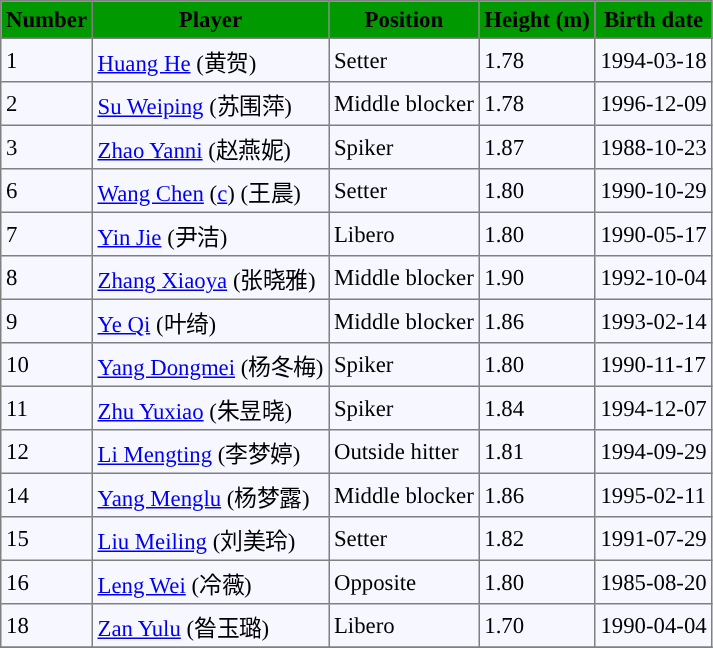<table bgcolor="#f7f8ff" cellpadding="3" cellspacing="0" border="1" style="font-size: 95%; border: gray solid 1px; border-collapse: collapse;">
<tr bgcolor="#009900">
<td align=center><strong>Number</strong></td>
<td align=center><strong>Player</strong></td>
<td align=center><strong>Position</strong></td>
<td align=center><strong>Height (m)</strong></td>
<td align=center><strong>Birth date</strong></td>
</tr>
<tr align=left>
<td>1</td>
<td> <a href='#'>Huang He</a> (黄贺)</td>
<td>Setter</td>
<td>1.78</td>
<td>1994-03-18</td>
</tr>
<tr align=left>
<td>2</td>
<td> <a href='#'>Su Weiping</a> (苏围萍)</td>
<td>Middle blocker</td>
<td>1.78</td>
<td>1996-12-09</td>
</tr>
<tr align=left>
<td>3</td>
<td> <a href='#'>Zhao Yanni</a> (赵燕妮)</td>
<td>Spiker</td>
<td>1.87</td>
<td>1988-10-23</td>
</tr>
<tr align=left>
<td>6</td>
<td> <a href='#'>Wang Chen</a> (<a href='#'>c</a>) (王晨)</td>
<td>Setter</td>
<td>1.80</td>
<td>1990-10-29</td>
</tr>
<tr align="left">
<td>7</td>
<td> <a href='#'>Yin Jie</a> (尹洁)</td>
<td>Libero</td>
<td>1.80</td>
<td>1990-05-17</td>
</tr>
<tr align="left">
<td>8</td>
<td> <a href='#'>Zhang Xiaoya</a> (张晓雅)</td>
<td>Middle blocker</td>
<td>1.90</td>
<td>1992-10-04</td>
</tr>
<tr align="left">
<td>9</td>
<td> <a href='#'>Ye Qi</a> (叶绮)</td>
<td>Middle blocker</td>
<td>1.86</td>
<td>1993-02-14</td>
</tr>
<tr align="left">
<td>10</td>
<td> <a href='#'>Yang Dongmei</a> (杨冬梅)</td>
<td>Spiker</td>
<td>1.80</td>
<td>1990-11-17</td>
</tr>
<tr align="left">
<td>11</td>
<td> <a href='#'>Zhu Yuxiao</a> (朱昱晓)</td>
<td>Spiker</td>
<td>1.84</td>
<td>1994-12-07</td>
</tr>
<tr align="left">
<td>12</td>
<td> <a href='#'>Li Mengting</a> (李梦婷)</td>
<td>Outside hitter</td>
<td>1.81</td>
<td>1994-09-29</td>
</tr>
<tr align="left">
<td>14</td>
<td> <a href='#'>Yang Menglu</a> (杨梦露)</td>
<td>Middle blocker</td>
<td>1.86</td>
<td>1995-02-11</td>
</tr>
<tr align="left">
<td>15</td>
<td> <a href='#'>Liu Meiling</a> (刘美玲)</td>
<td>Setter</td>
<td>1.82</td>
<td>1991-07-29</td>
</tr>
<tr align="left">
<td>16</td>
<td> <a href='#'>Leng Wei</a> (冷薇)</td>
<td>Opposite</td>
<td>1.80</td>
<td>1985-08-20</td>
</tr>
<tr align="left">
<td>18</td>
<td> <a href='#'>Zan Yulu</a> (昝玉璐)</td>
<td>Libero</td>
<td>1.70</td>
<td>1990-04-04</td>
</tr>
<tr align="left">
</tr>
</table>
